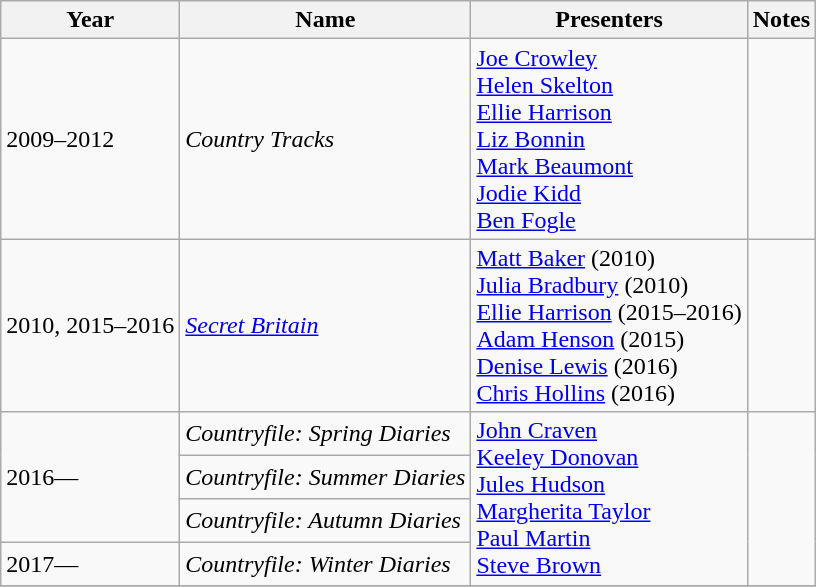<table class="wikitable">
<tr>
<th>Year</th>
<th>Name</th>
<th>Presenters</th>
<th>Notes</th>
</tr>
<tr>
<td>2009–2012</td>
<td><em>Country Tracks</em></td>
<td><a href='#'>Joe Crowley</a><br><a href='#'>Helen Skelton</a><br><a href='#'>Ellie Harrison</a><br><a href='#'>Liz Bonnin</a><br><a href='#'>Mark Beaumont</a><br><a href='#'>Jodie Kidd</a><br><a href='#'>Ben Fogle</a></td>
<td></td>
</tr>
<tr>
<td>2010, 2015–2016</td>
<td><em><a href='#'>Secret Britain</a></em></td>
<td><a href='#'>Matt Baker</a> (2010)<br><a href='#'>Julia Bradbury</a> (2010)<br><a href='#'>Ellie Harrison</a> (2015–2016)<br><a href='#'>Adam Henson</a> (2015)<br><a href='#'>Denise Lewis</a> (2016)<br><a href='#'>Chris Hollins</a> (2016)</td>
<td></td>
</tr>
<tr>
<td rowspan=3>2016—</td>
<td><em>Countryfile: Spring Diaries</em></td>
<td rowspan=4><a href='#'>John Craven</a><br><a href='#'>Keeley Donovan</a><br><a href='#'>Jules Hudson</a><br><a href='#'>Margherita Taylor</a><br><a href='#'>Paul Martin</a><br><a href='#'>Steve Brown</a></td>
<td rowspan="4"></td>
</tr>
<tr>
<td><em>Countryfile: Summer Diaries</em></td>
</tr>
<tr>
<td><em>Countryfile: Autumn Diaries</em></td>
</tr>
<tr>
<td>2017—</td>
<td><em>Countryfile: Winter Diaries</em></td>
</tr>
<tr>
</tr>
</table>
